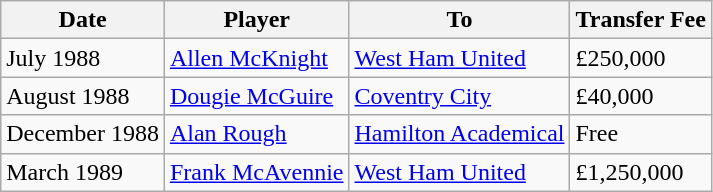<table class="wikitable">
<tr>
<th>Date</th>
<th>Player</th>
<th>To</th>
<th>Transfer Fee</th>
</tr>
<tr>
<td>July 1988</td>
<td> <a href='#'>Allen McKnight</a></td>
<td> <a href='#'>West Ham United</a></td>
<td>£250,000</td>
</tr>
<tr>
<td>August 1988</td>
<td> <a href='#'>Dougie McGuire</a></td>
<td> <a href='#'>Coventry City</a></td>
<td>£40,000</td>
</tr>
<tr>
<td>December 1988</td>
<td> <a href='#'>Alan Rough</a></td>
<td> <a href='#'>Hamilton Academical</a></td>
<td>Free</td>
</tr>
<tr>
<td>March 1989</td>
<td> <a href='#'>Frank McAvennie</a></td>
<td> <a href='#'>West Ham United</a></td>
<td>£1,250,000</td>
</tr>
</table>
